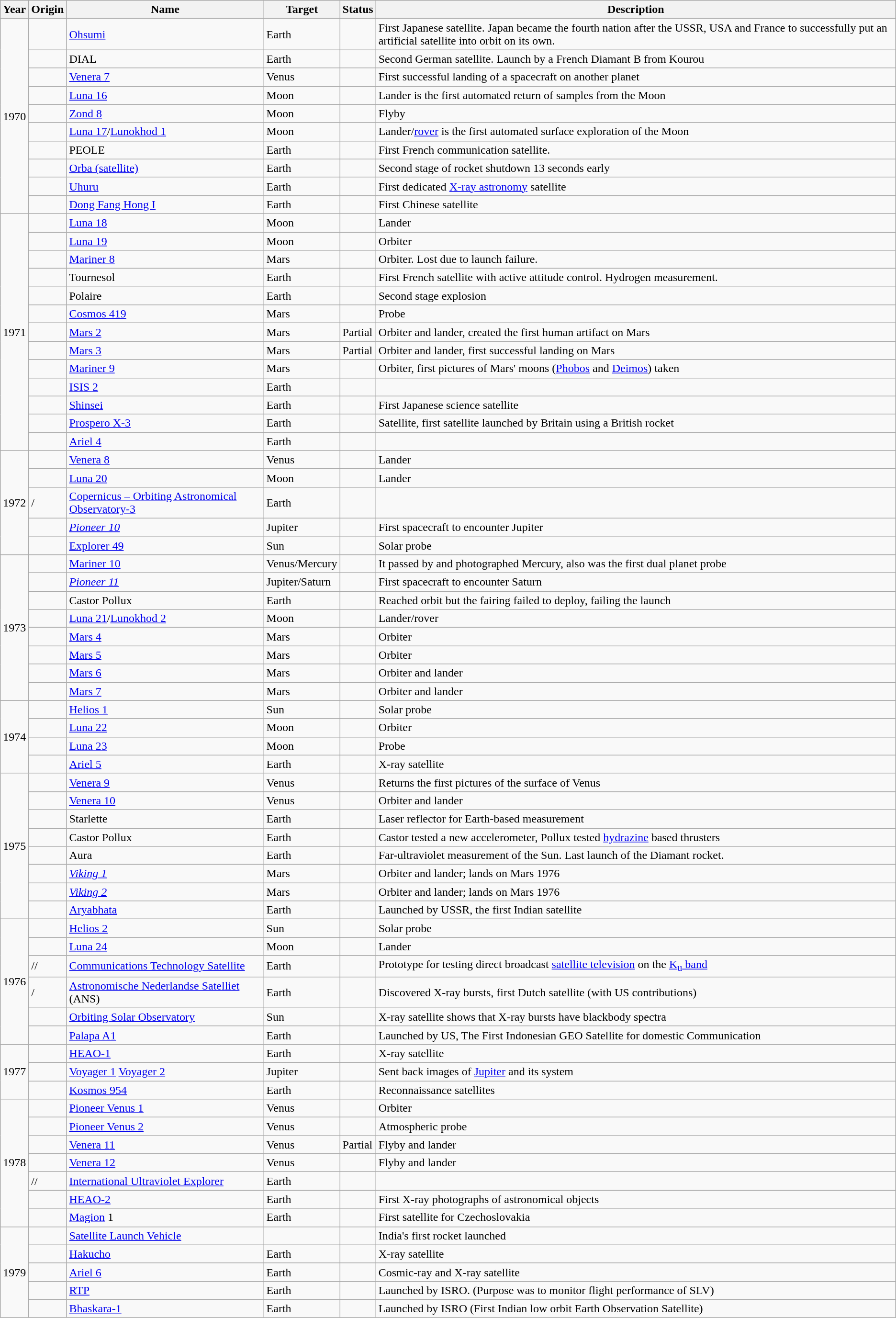<table class="wikitable sortable mw-collapsible">
<tr>
<th scope="col" class="unsortable">Year</th>
<th scope="col">Origin</th>
<th scope="col">Name</th>
<th scope="col">Target</th>
<th scope="col">Status</th>
<th scope="col" class="unsortable">Description</th>
</tr>
<tr>
<td rowspan="10">1970</td>
<td></td>
<td><a href='#'>Ohsumi</a></td>
<td>Earth</td>
<td></td>
<td>First Japanese satellite. Japan became the fourth nation after the USSR, USA and France to successfully put an artificial satellite into orbit on its own.</td>
</tr>
<tr>
<td></td>
<td>DIAL</td>
<td>Earth</td>
<td></td>
<td>Second German satellite. Launch by a French Diamant B from Kourou</td>
</tr>
<tr>
<td></td>
<td><a href='#'>Venera 7</a></td>
<td>Venus</td>
<td></td>
<td>First successful landing of a spacecraft on another planet</td>
</tr>
<tr>
<td></td>
<td><a href='#'>Luna 16</a></td>
<td>Moon</td>
<td></td>
<td>Lander is the first automated return of samples from the Moon</td>
</tr>
<tr>
<td></td>
<td><a href='#'>Zond 8</a></td>
<td>Moon</td>
<td></td>
<td>Flyby</td>
</tr>
<tr>
<td></td>
<td><a href='#'>Luna 17</a>/<a href='#'>Lunokhod 1</a></td>
<td>Moon</td>
<td></td>
<td>Lander/<a href='#'>rover</a> is the first automated surface exploration of the Moon</td>
</tr>
<tr>
<td></td>
<td>PEOLE</td>
<td>Earth</td>
<td></td>
<td>First French communication satellite.</td>
</tr>
<tr>
<td></td>
<td><a href='#'>Orba (satellite)</a></td>
<td>Earth</td>
<td></td>
<td>Second stage of rocket shutdown 13 seconds early</td>
</tr>
<tr>
<td></td>
<td><a href='#'>Uhuru</a></td>
<td>Earth</td>
<td></td>
<td>First dedicated <a href='#'>X-ray astronomy</a> satellite</td>
</tr>
<tr>
<td></td>
<td><a href='#'>Dong Fang Hong I</a></td>
<td>Earth</td>
<td></td>
<td>First Chinese satellite</td>
</tr>
<tr>
<td rowspan="13">1971</td>
<td></td>
<td><a href='#'>Luna 18</a></td>
<td>Moon</td>
<td></td>
<td>Lander</td>
</tr>
<tr>
<td></td>
<td><a href='#'>Luna 19</a></td>
<td>Moon</td>
<td></td>
<td>Orbiter</td>
</tr>
<tr>
<td></td>
<td><a href='#'>Mariner 8</a></td>
<td>Mars</td>
<td></td>
<td>Orbiter. Lost due to launch failure.</td>
</tr>
<tr>
<td></td>
<td>Tournesol</td>
<td>Earth</td>
<td></td>
<td>First French satellite with active attitude control. Hydrogen measurement.</td>
</tr>
<tr>
<td></td>
<td>Polaire</td>
<td>Earth</td>
<td></td>
<td>Second stage explosion</td>
</tr>
<tr>
<td></td>
<td><a href='#'>Cosmos 419</a></td>
<td>Mars</td>
<td></td>
<td>Probe</td>
</tr>
<tr>
<td></td>
<td><a href='#'>Mars 2</a></td>
<td>Mars</td>
<td>Partial </td>
<td>Orbiter and lander, created the first human artifact on Mars</td>
</tr>
<tr>
<td></td>
<td><a href='#'>Mars 3</a></td>
<td>Mars</td>
<td>Partial </td>
<td>Orbiter and lander, first successful landing on Mars</td>
</tr>
<tr>
<td></td>
<td><a href='#'>Mariner 9</a></td>
<td>Mars</td>
<td></td>
<td>Orbiter, first pictures of Mars' moons (<a href='#'>Phobos</a> and <a href='#'>Deimos</a>) taken</td>
</tr>
<tr>
<td></td>
<td><a href='#'>ISIS 2</a></td>
<td>Earth</td>
<td></td>
<td></td>
</tr>
<tr>
<td></td>
<td><a href='#'>Shinsei</a></td>
<td>Earth</td>
<td></td>
<td>First Japanese science satellite</td>
</tr>
<tr>
<td></td>
<td><a href='#'>Prospero X-3</a></td>
<td>Earth</td>
<td></td>
<td>Satellite, first satellite launched by Britain using a British rocket</td>
</tr>
<tr>
<td></td>
<td><a href='#'>Ariel 4</a></td>
<td>Earth</td>
<td></td>
<td></td>
</tr>
<tr>
<td rowspan="5">1972</td>
<td></td>
<td><a href='#'>Venera 8</a></td>
<td>Venus</td>
<td></td>
<td>Lander</td>
</tr>
<tr>
<td></td>
<td><a href='#'>Luna 20</a></td>
<td>Moon</td>
<td></td>
<td>Lander</td>
</tr>
<tr>
<td>/</td>
<td><a href='#'>Copernicus – Orbiting Astronomical Observatory-3</a></td>
<td>Earth</td>
<td></td>
<td></td>
</tr>
<tr>
<td></td>
<td><em><a href='#'>Pioneer 10</a></em></td>
<td>Jupiter</td>
<td></td>
<td>First spacecraft to encounter Jupiter</td>
</tr>
<tr>
<td></td>
<td><a href='#'>Explorer 49</a></td>
<td>Sun</td>
<td></td>
<td>Solar probe</td>
</tr>
<tr>
<td rowspan="8">1973</td>
<td></td>
<td><a href='#'>Mariner 10</a></td>
<td>Venus/Mercury</td>
<td></td>
<td>It passed by and photographed Mercury, also was the first dual planet probe</td>
</tr>
<tr>
<td></td>
<td><em><a href='#'>Pioneer 11</a></em></td>
<td>Jupiter/Saturn</td>
<td></td>
<td>First spacecraft to encounter Saturn</td>
</tr>
<tr>
<td></td>
<td>Castor Pollux</td>
<td>Earth</td>
<td></td>
<td>Reached orbit but the fairing failed to deploy, failing the launch</td>
</tr>
<tr>
<td></td>
<td><a href='#'>Luna 21</a>/<a href='#'>Lunokhod 2</a></td>
<td>Moon</td>
<td></td>
<td>Lander/rover</td>
</tr>
<tr>
<td></td>
<td><a href='#'>Mars 4</a></td>
<td>Mars</td>
<td></td>
<td>Orbiter</td>
</tr>
<tr>
<td></td>
<td><a href='#'>Mars 5</a></td>
<td>Mars</td>
<td></td>
<td>Orbiter</td>
</tr>
<tr>
<td></td>
<td><a href='#'>Mars 6</a></td>
<td>Mars</td>
<td></td>
<td>Orbiter and lander</td>
</tr>
<tr>
<td></td>
<td><a href='#'>Mars 7</a></td>
<td>Mars</td>
<td></td>
<td>Orbiter and lander</td>
</tr>
<tr>
<td rowspan="4">1974</td>
<td></td>
<td><a href='#'>Helios 1</a></td>
<td>Sun</td>
<td></td>
<td>Solar probe</td>
</tr>
<tr>
<td></td>
<td><a href='#'>Luna 22</a></td>
<td>Moon</td>
<td></td>
<td>Orbiter</td>
</tr>
<tr>
<td></td>
<td><a href='#'>Luna 23</a></td>
<td>Moon</td>
<td></td>
<td>Probe</td>
</tr>
<tr>
<td></td>
<td><a href='#'>Ariel 5</a></td>
<td>Earth</td>
<td></td>
<td>X-ray satellite</td>
</tr>
<tr>
<td rowspan="8">1975</td>
<td></td>
<td><a href='#'>Venera 9</a></td>
<td>Venus</td>
<td></td>
<td>Returns the first pictures of the surface of Venus</td>
</tr>
<tr>
<td></td>
<td><a href='#'>Venera 10</a></td>
<td>Venus</td>
<td></td>
<td>Orbiter and lander</td>
</tr>
<tr>
<td></td>
<td>Starlette</td>
<td>Earth</td>
<td></td>
<td>Laser reflector for Earth-based measurement</td>
</tr>
<tr>
<td></td>
<td>Castor Pollux</td>
<td>Earth</td>
<td></td>
<td>Castor tested a new accelerometer, Pollux tested <a href='#'>hydrazine</a> based thrusters</td>
</tr>
<tr>
<td></td>
<td>Aura</td>
<td>Earth</td>
<td></td>
<td>Far-ultraviolet measurement of the Sun. Last launch of the Diamant rocket.</td>
</tr>
<tr>
<td></td>
<td><em><a href='#'>Viking 1</a></em></td>
<td>Mars</td>
<td></td>
<td>Orbiter and lander; lands on Mars 1976</td>
</tr>
<tr>
<td></td>
<td><em><a href='#'>Viking 2</a></em></td>
<td>Mars</td>
<td></td>
<td>Orbiter and lander; lands on Mars 1976</td>
</tr>
<tr>
<td></td>
<td><a href='#'>Aryabhata</a></td>
<td>Earth</td>
<td></td>
<td>Launched by USSR, the first Indian satellite</td>
</tr>
<tr>
<td rowspan="6">1976</td>
<td></td>
<td><a href='#'>Helios 2</a></td>
<td>Sun</td>
<td></td>
<td>Solar probe</td>
</tr>
<tr>
<td></td>
<td><a href='#'>Luna 24</a></td>
<td>Moon</td>
<td></td>
<td>Lander</td>
</tr>
<tr>
<td>//</td>
<td><a href='#'>Communications Technology Satellite</a></td>
<td>Earth</td>
<td></td>
<td>Prototype for testing direct broadcast <a href='#'>satellite television</a> on the <a href='#'>K<sub>u</sub> band</a></td>
</tr>
<tr>
<td>/</td>
<td><a href='#'>Astronomische Nederlandse Satelliet</a> (ANS)</td>
<td>Earth</td>
<td></td>
<td>Discovered X-ray bursts, first Dutch satellite (with US contributions)</td>
</tr>
<tr>
<td></td>
<td><a href='#'>Orbiting Solar Observatory</a></td>
<td>Sun</td>
<td></td>
<td>X-ray satellite shows that X-ray bursts have blackbody spectra</td>
</tr>
<tr>
<td></td>
<td><a href='#'>Palapa A1</a></td>
<td>Earth</td>
<td></td>
<td>Launched by US, The First Indonesian GEO Satellite for domestic Communication</td>
</tr>
<tr>
<td rowspan="3">1977</td>
<td></td>
<td><a href='#'>HEAO-1</a></td>
<td>Earth</td>
<td></td>
<td>X-ray satellite</td>
</tr>
<tr>
<td></td>
<td><a href='#'>Voyager 1</a> <a href='#'>Voyager 2</a></td>
<td>Jupiter</td>
<td></td>
<td>Sent back images of <a href='#'>Jupiter</a> and its system</td>
</tr>
<tr>
<td></td>
<td><a href='#'>Kosmos 954</a></td>
<td>Earth</td>
<td></td>
<td>Reconnaissance satellites</td>
</tr>
<tr>
<td rowspan="7">1978</td>
<td></td>
<td><a href='#'>Pioneer Venus 1</a></td>
<td>Venus</td>
<td></td>
<td>Orbiter</td>
</tr>
<tr>
<td></td>
<td><a href='#'>Pioneer Venus 2</a></td>
<td>Venus</td>
<td></td>
<td>Atmospheric probe</td>
</tr>
<tr>
<td></td>
<td><a href='#'>Venera 11</a></td>
<td>Venus</td>
<td>Partial </td>
<td>Flyby and lander</td>
</tr>
<tr>
<td></td>
<td><a href='#'>Venera 12</a></td>
<td>Venus</td>
<td></td>
<td>Flyby and lander</td>
</tr>
<tr>
<td>//</td>
<td><a href='#'>International Ultraviolet Explorer</a></td>
<td>Earth</td>
<td></td>
<td></td>
</tr>
<tr>
<td></td>
<td><a href='#'>HEAO-2</a></td>
<td>Earth</td>
<td></td>
<td>First X-ray photographs of astronomical objects</td>
</tr>
<tr>
<td></td>
<td><a href='#'>Magion</a> 1</td>
<td>Earth</td>
<td></td>
<td>First satellite for Czechoslovakia</td>
</tr>
<tr>
<td rowspan="5">1979</td>
<td></td>
<td><a href='#'>Satellite Launch Vehicle</a></td>
<td></td>
<td></td>
<td>India's first rocket launched</td>
</tr>
<tr>
<td></td>
<td><a href='#'>Hakucho</a></td>
<td>Earth</td>
<td></td>
<td>X-ray satellite</td>
</tr>
<tr>
<td></td>
<td><a href='#'>Ariel 6</a></td>
<td>Earth</td>
<td></td>
<td>Cosmic-ray and X-ray satellite</td>
</tr>
<tr>
<td></td>
<td><a href='#'>RTP</a></td>
<td>Earth</td>
<td></td>
<td>Launched by ISRO. (Purpose was to monitor flight performance of SLV)</td>
</tr>
<tr>
<td></td>
<td><a href='#'>Bhaskara-1</a></td>
<td>Earth</td>
<td></td>
<td>Launched by ISRO (First Indian low orbit Earth Observation Satellite)</td>
</tr>
</table>
